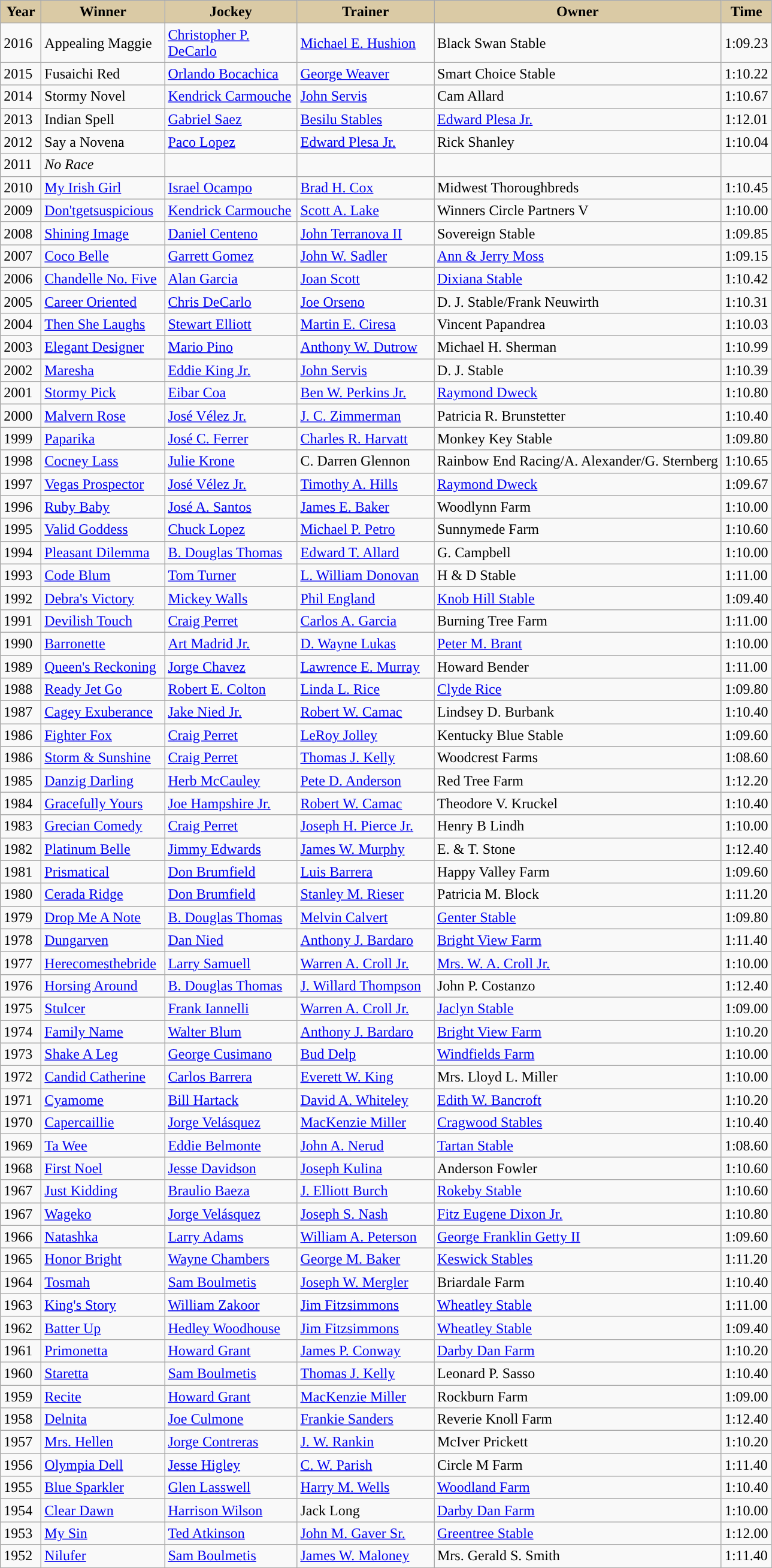<table class="wikitable sortable">
<tr>
<th style="background-color:#DACAA5; width:38px">Year<br></th>
<th style="background-color:#DACAA5; width:130px">Winner<br></th>
<th style="background-color:#DACAA5; width:140px">Jockey<br></th>
<th style="background-color:#DACAA5; width:145px">Trainer<br></th>
<th style="background-color:#DACAA5;">Owner<br></th>
<th style="background-color:#DACAA5" width:30px">Time</th>
</tr>
<tr>
<td>2016</td>
<td>Appealing Maggie</td>
<td><a href='#'>Christopher P. DeCarlo</a></td>
<td><a href='#'>Michael E. Hushion</a></td>
<td>Black Swan Stable</td>
<td>1:09.23</td>
</tr>
<tr>
<td>2015</td>
<td>Fusaichi Red</td>
<td><a href='#'>Orlando Bocachica</a></td>
<td><a href='#'>George Weaver</a></td>
<td>Smart Choice Stable</td>
<td>1:10.22</td>
</tr>
<tr>
<td>2014</td>
<td>Stormy Novel</td>
<td><a href='#'>Kendrick Carmouche</a></td>
<td><a href='#'>John Servis</a></td>
<td>Cam Allard</td>
<td>1:10.67</td>
</tr>
<tr>
<td>2013</td>
<td>Indian Spell</td>
<td><a href='#'>Gabriel Saez</a></td>
<td><a href='#'>Besilu Stables</a></td>
<td><a href='#'>Edward Plesa Jr.</a></td>
<td>1:12.01</td>
</tr>
<tr>
<td>2012</td>
<td>Say a Novena</td>
<td><a href='#'>Paco Lopez</a></td>
<td><a href='#'>Edward Plesa Jr.</a></td>
<td>Rick Shanley</td>
<td>1:10.04</td>
</tr>
<tr>
<td>2011</td>
<td><em>No Race</em></td>
<td></td>
<td></td>
<td></td>
<td></td>
</tr>
<tr>
<td>2010</td>
<td><a href='#'>My Irish Girl</a></td>
<td><a href='#'>Israel Ocampo</a></td>
<td><a href='#'>Brad H. Cox</a></td>
<td>Midwest Thoroughbreds</td>
<td>1:10.45</td>
</tr>
<tr>
<td>2009</td>
<td><a href='#'>Don'tgetsuspicious</a></td>
<td><a href='#'>Kendrick Carmouche</a></td>
<td><a href='#'>Scott A. Lake</a></td>
<td>Winners Circle Partners V</td>
<td>1:10.00</td>
</tr>
<tr>
<td>2008</td>
<td><a href='#'>Shining Image</a></td>
<td><a href='#'>Daniel Centeno</a></td>
<td><a href='#'>John Terranova II</a></td>
<td>Sovereign Stable</td>
<td>1:09.85</td>
</tr>
<tr>
<td>2007</td>
<td><a href='#'>Coco Belle</a></td>
<td><a href='#'>Garrett Gomez</a></td>
<td><a href='#'>John W. Sadler</a></td>
<td><a href='#'>Ann & Jerry Moss</a></td>
<td>1:09.15</td>
</tr>
<tr>
<td>2006</td>
<td><a href='#'>Chandelle No. Five</a></td>
<td><a href='#'>Alan Garcia</a></td>
<td><a href='#'>Joan Scott</a></td>
<td><a href='#'>Dixiana Stable</a></td>
<td>1:10.42</td>
</tr>
<tr>
<td>2005</td>
<td><a href='#'>Career Oriented</a></td>
<td><a href='#'>Chris DeCarlo</a></td>
<td><a href='#'>Joe Orseno</a></td>
<td>D. J. Stable/Frank Neuwirth</td>
<td>1:10.31</td>
</tr>
<tr>
<td>2004</td>
<td><a href='#'>Then She Laughs</a></td>
<td><a href='#'>Stewart Elliott</a></td>
<td><a href='#'>Martin E. Ciresa</a></td>
<td>Vincent Papandrea</td>
<td>1:10.03</td>
</tr>
<tr>
<td>2003</td>
<td><a href='#'>Elegant Designer</a></td>
<td><a href='#'>Mario Pino</a></td>
<td><a href='#'>Anthony W. Dutrow</a></td>
<td>Michael H. Sherman</td>
<td>1:10.99</td>
</tr>
<tr>
<td>2002</td>
<td><a href='#'>Maresha</a></td>
<td><a href='#'>Eddie King Jr.</a></td>
<td><a href='#'>John Servis</a></td>
<td>D. J. Stable</td>
<td>1:10.39</td>
</tr>
<tr>
<td>2001</td>
<td><a href='#'>Stormy Pick</a></td>
<td><a href='#'>Eibar Coa</a></td>
<td><a href='#'>Ben W. Perkins Jr.</a></td>
<td><a href='#'>Raymond Dweck</a></td>
<td>1:10.80</td>
</tr>
<tr>
<td>2000</td>
<td><a href='#'>Malvern Rose</a></td>
<td><a href='#'>José Vélez Jr.</a></td>
<td><a href='#'>J. C. Zimmerman</a></td>
<td>Patricia R. Brunstetter</td>
<td>1:10.40</td>
</tr>
<tr>
<td>1999</td>
<td><a href='#'>Paparika</a></td>
<td><a href='#'>José C. Ferrer</a></td>
<td><a href='#'>Charles R. Harvatt</a></td>
<td>Monkey Key Stable</td>
<td>1:09.80</td>
</tr>
<tr>
<td>1998</td>
<td><a href='#'>Cocney Lass</a></td>
<td><a href='#'>Julie Krone</a></td>
<td>C. Darren Glennon</td>
<td>Rainbow End Racing/A. Alexander/G. Sternberg</td>
<td>1:10.65</td>
</tr>
<tr>
<td>1997</td>
<td><a href='#'>Vegas Prospector</a></td>
<td><a href='#'>José Vélez Jr.</a></td>
<td><a href='#'>Timothy A. Hills</a></td>
<td><a href='#'>Raymond Dweck</a></td>
<td>1:09.67</td>
</tr>
<tr>
<td>1996</td>
<td><a href='#'>Ruby Baby</a></td>
<td><a href='#'>José A. Santos</a></td>
<td><a href='#'>James E. Baker</a></td>
<td>Woodlynn Farm</td>
<td>1:10.00</td>
</tr>
<tr>
<td>1995</td>
<td><a href='#'>Valid Goddess</a></td>
<td><a href='#'>Chuck Lopez</a></td>
<td><a href='#'>Michael P. Petro</a></td>
<td>Sunnymede Farm</td>
<td>1:10.60</td>
</tr>
<tr>
<td>1994</td>
<td><a href='#'>Pleasant Dilemma</a></td>
<td><a href='#'>B. Douglas Thomas</a></td>
<td><a href='#'>Edward T. Allard</a></td>
<td>G. Campbell</td>
<td>1:10.00</td>
</tr>
<tr>
<td>1993</td>
<td><a href='#'>Code Blum</a></td>
<td><a href='#'>Tom Turner</a></td>
<td><a href='#'>L. William Donovan</a></td>
<td>H & D Stable</td>
<td>1:11.00</td>
</tr>
<tr>
<td>1992</td>
<td><a href='#'>Debra's Victory</a></td>
<td><a href='#'>Mickey Walls</a></td>
<td><a href='#'>Phil England</a></td>
<td><a href='#'>Knob Hill Stable</a></td>
<td>1:09.40</td>
</tr>
<tr>
<td>1991</td>
<td><a href='#'>Devilish Touch</a></td>
<td><a href='#'>Craig Perret</a></td>
<td><a href='#'>Carlos A. Garcia</a></td>
<td>Burning Tree Farm</td>
<td>1:11.00</td>
</tr>
<tr>
<td>1990</td>
<td><a href='#'>Barronette</a></td>
<td><a href='#'>Art Madrid Jr.</a></td>
<td><a href='#'>D. Wayne Lukas</a></td>
<td><a href='#'>Peter M. Brant</a></td>
<td>1:10.00</td>
</tr>
<tr>
<td>1989</td>
<td><a href='#'>Queen's Reckoning</a></td>
<td><a href='#'>Jorge Chavez</a></td>
<td><a href='#'>Lawrence E. Murray</a></td>
<td>Howard Bender</td>
<td>1:11.00</td>
</tr>
<tr>
<td>1988</td>
<td><a href='#'>Ready Jet Go</a></td>
<td><a href='#'>Robert E. Colton</a></td>
<td><a href='#'>Linda L. Rice</a></td>
<td><a href='#'>Clyde Rice</a></td>
<td>1:09.80</td>
</tr>
<tr>
<td>1987</td>
<td><a href='#'>Cagey Exuberance</a></td>
<td><a href='#'>Jake Nied Jr.</a></td>
<td><a href='#'>Robert W. Camac</a></td>
<td>Lindsey D. Burbank</td>
<td>1:10.40</td>
</tr>
<tr>
<td>1986</td>
<td><a href='#'>Fighter Fox</a></td>
<td><a href='#'>Craig Perret</a></td>
<td><a href='#'>LeRoy Jolley</a></td>
<td>Kentucky Blue Stable</td>
<td>1:09.60</td>
</tr>
<tr>
<td>1986</td>
<td><a href='#'>Storm & Sunshine</a></td>
<td><a href='#'>Craig Perret</a></td>
<td><a href='#'>Thomas J. Kelly</a></td>
<td>Woodcrest Farms</td>
<td>1:08.60</td>
</tr>
<tr>
<td>1985</td>
<td><a href='#'>Danzig Darling</a></td>
<td><a href='#'>Herb McCauley</a></td>
<td><a href='#'>Pete D. Anderson</a></td>
<td>Red Tree Farm</td>
<td>1:12.20</td>
</tr>
<tr>
<td>1984</td>
<td><a href='#'>Gracefully Yours</a></td>
<td><a href='#'>Joe Hampshire Jr.</a></td>
<td><a href='#'>Robert W. Camac</a></td>
<td>Theodore V. Kruckel</td>
<td>1:10.40</td>
</tr>
<tr>
<td>1983</td>
<td><a href='#'>Grecian Comedy</a></td>
<td><a href='#'>Craig Perret</a></td>
<td><a href='#'>Joseph H. Pierce Jr.</a></td>
<td>Henry B Lindh</td>
<td>1:10.00</td>
</tr>
<tr>
<td>1982</td>
<td><a href='#'>Platinum Belle</a></td>
<td><a href='#'>Jimmy Edwards</a></td>
<td><a href='#'>James W. Murphy</a></td>
<td>E. & T. Stone</td>
<td>1:12.40</td>
</tr>
<tr>
<td>1981</td>
<td><a href='#'>Prismatical</a></td>
<td><a href='#'>Don Brumfield</a></td>
<td><a href='#'>Luis Barrera</a></td>
<td>Happy Valley Farm</td>
<td>1:09.60</td>
</tr>
<tr>
<td>1980</td>
<td><a href='#'>Cerada Ridge</a></td>
<td><a href='#'>Don Brumfield</a></td>
<td><a href='#'>Stanley M. Rieser</a></td>
<td>Patricia M. Block</td>
<td>1:11.20</td>
</tr>
<tr>
<td>1979</td>
<td><a href='#'>Drop Me A Note</a></td>
<td><a href='#'>B. Douglas Thomas</a></td>
<td><a href='#'>Melvin Calvert</a></td>
<td><a href='#'>Genter Stable</a></td>
<td>1:09.80</td>
</tr>
<tr>
<td>1978</td>
<td><a href='#'>Dungarven</a></td>
<td><a href='#'>Dan Nied</a></td>
<td><a href='#'>Anthony J. Bardaro</a></td>
<td><a href='#'>Bright View Farm</a></td>
<td>1:11.40</td>
</tr>
<tr>
<td>1977</td>
<td><a href='#'>Herecomesthebride</a></td>
<td><a href='#'>Larry Samuell</a></td>
<td><a href='#'>Warren A. Croll Jr.</a></td>
<td><a href='#'>Mrs. W. A. Croll Jr.</a></td>
<td>1:10.00</td>
</tr>
<tr>
<td>1976</td>
<td><a href='#'>Horsing Around</a></td>
<td><a href='#'>B. Douglas Thomas</a></td>
<td><a href='#'>J. Willard Thompson</a></td>
<td>John P. Costanzo</td>
<td>1:12.40</td>
</tr>
<tr>
<td>1975</td>
<td><a href='#'>Stulcer</a></td>
<td><a href='#'>Frank Iannelli</a></td>
<td><a href='#'>Warren A. Croll Jr.</a></td>
<td><a href='#'>Jaclyn Stable</a></td>
<td>1:09.00</td>
</tr>
<tr>
<td>1974</td>
<td><a href='#'>Family Name</a></td>
<td><a href='#'>Walter Blum</a></td>
<td><a href='#'>Anthony J. Bardaro</a></td>
<td><a href='#'>Bright View Farm</a></td>
<td>1:10.20</td>
</tr>
<tr>
<td>1973</td>
<td><a href='#'>Shake A Leg</a></td>
<td><a href='#'>George Cusimano</a></td>
<td><a href='#'>Bud Delp</a></td>
<td><a href='#'>Windfields Farm</a></td>
<td>1:10.00</td>
</tr>
<tr>
<td>1972</td>
<td><a href='#'>Candid Catherine</a></td>
<td><a href='#'>Carlos Barrera</a></td>
<td><a href='#'>Everett W. King</a></td>
<td>Mrs. Lloyd L. Miller</td>
<td>1:10.00</td>
</tr>
<tr>
<td>1971</td>
<td><a href='#'>Cyamome</a></td>
<td><a href='#'>Bill Hartack</a></td>
<td><a href='#'>David A. Whiteley</a></td>
<td><a href='#'>Edith W. Bancroft</a></td>
<td>1:10.20</td>
</tr>
<tr>
<td>1970</td>
<td><a href='#'>Capercaillie</a></td>
<td><a href='#'>Jorge Velásquez</a></td>
<td><a href='#'>MacKenzie Miller</a></td>
<td><a href='#'>Cragwood Stables</a></td>
<td>1:10.40</td>
</tr>
<tr>
<td>1969</td>
<td><a href='#'>Ta Wee</a></td>
<td><a href='#'>Eddie Belmonte</a></td>
<td><a href='#'>John A. Nerud</a></td>
<td><a href='#'>Tartan Stable</a></td>
<td>1:08.60</td>
</tr>
<tr>
<td>1968</td>
<td><a href='#'>First Noel</a></td>
<td><a href='#'>Jesse Davidson</a></td>
<td><a href='#'>Joseph Kulina</a></td>
<td>Anderson Fowler</td>
<td>1:10.60</td>
</tr>
<tr>
<td>1967</td>
<td><a href='#'>Just Kidding</a></td>
<td><a href='#'>Braulio Baeza</a></td>
<td><a href='#'>J. Elliott Burch</a></td>
<td><a href='#'>Rokeby Stable</a></td>
<td>1:10.60</td>
</tr>
<tr>
<td>1967</td>
<td><a href='#'>Wageko</a></td>
<td><a href='#'>Jorge Velásquez</a></td>
<td><a href='#'>Joseph S. Nash</a></td>
<td><a href='#'>Fitz Eugene Dixon Jr.</a></td>
<td>1:10.80</td>
</tr>
<tr>
<td>1966</td>
<td><a href='#'>Natashka</a></td>
<td><a href='#'>Larry Adams</a></td>
<td><a href='#'>William A. Peterson</a></td>
<td><a href='#'>George Franklin Getty II</a></td>
<td>1:09.60</td>
</tr>
<tr>
<td>1965</td>
<td><a href='#'>Honor Bright</a></td>
<td><a href='#'>Wayne Chambers</a></td>
<td><a href='#'>George M. Baker</a></td>
<td><a href='#'>Keswick Stables</a></td>
<td>1:11.20</td>
</tr>
<tr>
<td>1964</td>
<td><a href='#'>Tosmah</a></td>
<td><a href='#'>Sam Boulmetis</a></td>
<td><a href='#'>Joseph W. Mergler</a></td>
<td>Briardale Farm</td>
<td>1:10.40</td>
</tr>
<tr>
<td>1963</td>
<td><a href='#'>King's Story</a></td>
<td><a href='#'>William Zakoor</a></td>
<td><a href='#'>Jim Fitzsimmons</a></td>
<td><a href='#'>Wheatley Stable</a></td>
<td>1:11.00</td>
</tr>
<tr>
<td>1962</td>
<td><a href='#'>Batter Up</a></td>
<td><a href='#'>Hedley Woodhouse</a></td>
<td><a href='#'>Jim Fitzsimmons</a></td>
<td><a href='#'>Wheatley Stable</a></td>
<td>1:09.40</td>
</tr>
<tr>
<td>1961</td>
<td><a href='#'>Primonetta</a></td>
<td><a href='#'>Howard Grant</a></td>
<td><a href='#'>James P. Conway</a></td>
<td><a href='#'>Darby Dan Farm</a></td>
<td>1:10.20</td>
</tr>
<tr>
<td>1960</td>
<td><a href='#'>Staretta</a></td>
<td><a href='#'>Sam Boulmetis</a></td>
<td><a href='#'>Thomas J. Kelly</a></td>
<td>Leonard P. Sasso</td>
<td>1:10.40</td>
</tr>
<tr>
<td>1959</td>
<td><a href='#'>Recite</a></td>
<td><a href='#'>Howard Grant</a></td>
<td><a href='#'>MacKenzie Miller</a></td>
<td>Rockburn Farm</td>
<td>1:09.00</td>
</tr>
<tr>
<td>1958</td>
<td><a href='#'>Delnita</a></td>
<td><a href='#'>Joe Culmone</a></td>
<td><a href='#'>Frankie Sanders</a></td>
<td>Reverie Knoll Farm</td>
<td>1:12.40</td>
</tr>
<tr>
<td>1957</td>
<td><a href='#'>Mrs. Hellen</a></td>
<td><a href='#'>Jorge Contreras</a></td>
<td><a href='#'>J. W. Rankin</a></td>
<td>McIver Prickett</td>
<td>1:10.20</td>
</tr>
<tr>
<td>1956</td>
<td><a href='#'>Olympia Dell</a></td>
<td><a href='#'>Jesse Higley</a></td>
<td><a href='#'>C. W. Parish</a></td>
<td>Circle M Farm</td>
<td>1:11.40</td>
</tr>
<tr>
<td>1955</td>
<td><a href='#'>Blue Sparkler</a></td>
<td><a href='#'>Glen Lasswell</a></td>
<td><a href='#'>Harry M. Wells</a></td>
<td><a href='#'>Woodland Farm</a></td>
<td>1:10.40</td>
</tr>
<tr>
<td>1954</td>
<td><a href='#'>Clear Dawn</a></td>
<td><a href='#'>Harrison Wilson</a></td>
<td>Jack Long</td>
<td><a href='#'>Darby Dan Farm</a></td>
<td>1:10.00</td>
</tr>
<tr>
<td>1953</td>
<td><a href='#'>My Sin</a></td>
<td><a href='#'>Ted Atkinson</a></td>
<td><a href='#'>John M. Gaver Sr.</a></td>
<td><a href='#'>Greentree Stable</a></td>
<td>1:12.00</td>
</tr>
<tr>
<td>1952</td>
<td><a href='#'>Nilufer</a></td>
<td><a href='#'>Sam Boulmetis</a></td>
<td><a href='#'>James W. Maloney</a></td>
<td>Mrs. Gerald S. Smith</td>
<td>1:11.40</td>
</tr>
<tr>
</tr>
</table>
